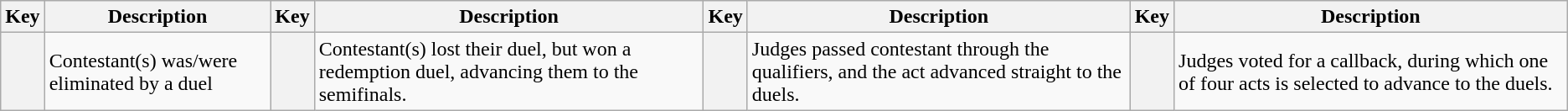<table class="wikitable">
<tr>
<th scope="col">Key</th>
<th scope="col">Description</th>
<th scope="col">Key</th>
<th scope="col">Description</th>
<th scope="col">Key</th>
<th scope="col">Description</th>
<th scope="col">Key</th>
<th scope="col">Description</th>
</tr>
<tr>
<th scope="row" style="text-align:center; height:20px; width:20px"></th>
<td>Contestant(s) was/were eliminated by a duel</td>
<th scope="row" style="text-align:center; height:20px; width:20px"></th>
<td>Contestant(s) lost their duel, but won a redemption duel, advancing them to the semifinals.</td>
<th></th>
<td>Judges passed contestant through the qualifiers, and the act advanced straight to the duels.</td>
<th></th>
<td>Judges voted for a callback, during which one of four acts is selected to advance to the duels.</td>
</tr>
</table>
